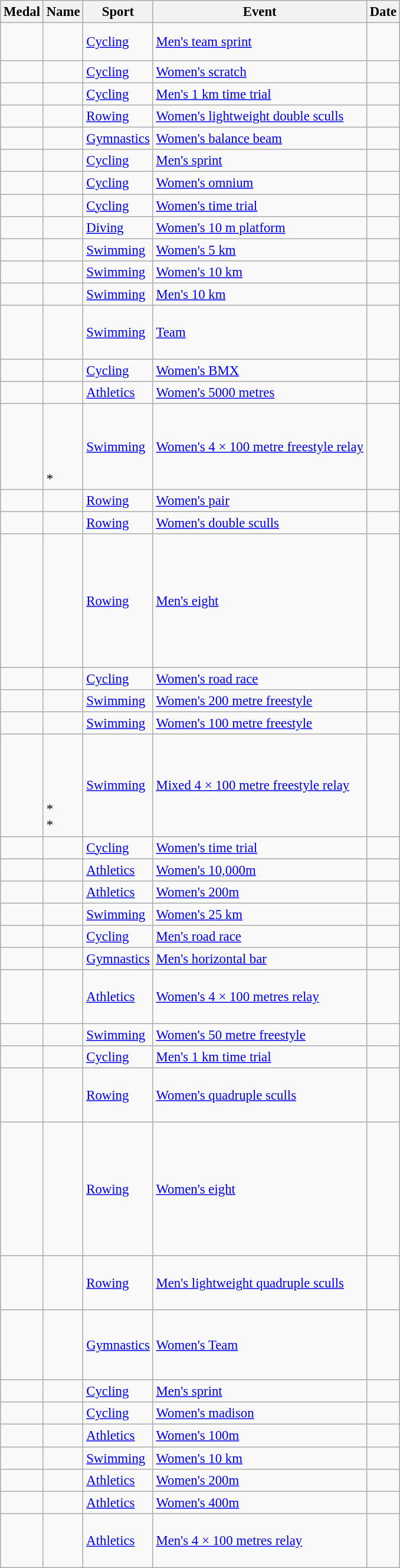<table class="wikitable sortable"  style="font-size:95%">
<tr>
<th>Medal</th>
<th>Name</th>
<th>Sport</th>
<th>Event</th>
<th>Date</th>
</tr>
<tr>
<td></td>
<td><br><br></td>
<td><a href='#'>Cycling</a></td>
<td><a href='#'>Men's team sprint</a></td>
<td></td>
</tr>
<tr>
<td></td>
<td></td>
<td><a href='#'>Cycling</a></td>
<td><a href='#'>Women's scratch</a></td>
<td></td>
</tr>
<tr>
<td></td>
<td></td>
<td><a href='#'>Cycling</a></td>
<td><a href='#'>Men's 1 km time trial</a></td>
<td></td>
</tr>
<tr>
<td></td>
<td><br></td>
<td><a href='#'>Rowing</a></td>
<td><a href='#'>Women's lightweight double sculls</a></td>
<td></td>
</tr>
<tr>
<td></td>
<td></td>
<td><a href='#'>Gymnastics</a></td>
<td><a href='#'>Women's balance beam</a></td>
<td></td>
</tr>
<tr>
<td></td>
<td></td>
<td><a href='#'>Cycling</a></td>
<td><a href='#'>Men's sprint</a></td>
<td></td>
</tr>
<tr>
<td></td>
<td></td>
<td><a href='#'>Cycling</a></td>
<td><a href='#'>Women's omnium</a></td>
<td></td>
</tr>
<tr>
<td></td>
<td></td>
<td><a href='#'>Cycling</a></td>
<td><a href='#'>Women's time trial</a></td>
<td></td>
</tr>
<tr>
<td></td>
<td></td>
<td><a href='#'>Diving</a></td>
<td><a href='#'>Women's 10 m platform</a></td>
<td></td>
</tr>
<tr>
<td></td>
<td></td>
<td><a href='#'>Swimming</a></td>
<td><a href='#'>Women's 5 km</a></td>
<td></td>
</tr>
<tr>
<td></td>
<td></td>
<td><a href='#'>Swimming</a></td>
<td><a href='#'>Women's 10 km</a></td>
<td></td>
</tr>
<tr>
<td></td>
<td></td>
<td><a href='#'>Swimming</a></td>
<td><a href='#'>Men's 10 km</a></td>
<td></td>
</tr>
<tr>
<td></td>
<td><br><br><br></td>
<td><a href='#'>Swimming</a></td>
<td><a href='#'>Team</a></td>
<td></td>
</tr>
<tr>
<td></td>
<td></td>
<td><a href='#'>Cycling</a></td>
<td><a href='#'>Women's BMX</a></td>
<td></td>
</tr>
<tr>
<td></td>
<td></td>
<td><a href='#'>Athletics</a></td>
<td><a href='#'>Women's 5000 metres</a></td>
<td></td>
</tr>
<tr>
<td></td>
<td><br><br><br><br>*</td>
<td><a href='#'>Swimming</a></td>
<td><a href='#'>Women's 4 × 100 metre freestyle relay</a></td>
<td></td>
</tr>
<tr>
<td></td>
<td><br></td>
<td><a href='#'>Rowing</a></td>
<td><a href='#'>Women's pair</a></td>
<td></td>
</tr>
<tr>
<td></td>
<td><br></td>
<td><a href='#'>Rowing</a></td>
<td><a href='#'>Women's double sculls</a></td>
<td></td>
</tr>
<tr>
<td></td>
<td><br><br><br><br><br><br><br><br></td>
<td><a href='#'>Rowing</a></td>
<td><a href='#'>Men's eight</a></td>
<td></td>
</tr>
<tr>
<td></td>
<td></td>
<td><a href='#'>Cycling</a></td>
<td><a href='#'>Women's road race</a></td>
<td></td>
</tr>
<tr>
<td></td>
<td></td>
<td><a href='#'>Swimming</a></td>
<td><a href='#'>Women's 200 metre freestyle</a></td>
<td></td>
</tr>
<tr>
<td></td>
<td></td>
<td><a href='#'>Swimming</a></td>
<td><a href='#'>Women's 100 metre freestyle</a></td>
<td></td>
</tr>
<tr>
<td></td>
<td><br><br><br><br>*<br>*</td>
<td><a href='#'>Swimming</a></td>
<td><a href='#'>Mixed 4 × 100 metre freestyle relay</a></td>
<td></td>
</tr>
<tr>
<td></td>
<td></td>
<td><a href='#'>Cycling</a></td>
<td><a href='#'>Women's time trial</a></td>
<td></td>
</tr>
<tr>
<td></td>
<td></td>
<td><a href='#'>Athletics</a></td>
<td><a href='#'>Women's 10,000m</a></td>
<td></td>
</tr>
<tr>
<td></td>
<td></td>
<td><a href='#'>Athletics</a></td>
<td><a href='#'>Women's 200m</a></td>
<td></td>
</tr>
<tr>
<td></td>
<td></td>
<td><a href='#'>Swimming</a></td>
<td><a href='#'>Women's 25 km</a></td>
<td></td>
</tr>
<tr>
<td></td>
<td></td>
<td><a href='#'>Cycling</a></td>
<td><a href='#'>Men's road race</a></td>
<td></td>
</tr>
<tr>
<td></td>
<td></td>
<td><a href='#'>Gymnastics</a></td>
<td><a href='#'>Men's horizontal bar</a></td>
<td></td>
</tr>
<tr>
<td></td>
<td><br><br><br></td>
<td><a href='#'>Athletics</a></td>
<td><a href='#'>Women's 4 × 100 metres relay</a></td>
<td></td>
</tr>
<tr>
<td></td>
<td></td>
<td><a href='#'>Swimming</a></td>
<td><a href='#'>Women's 50 metre freestyle</a></td>
<td></td>
</tr>
<tr>
<td></td>
<td></td>
<td><a href='#'>Cycling</a></td>
<td><a href='#'>Men's 1 km time trial</a></td>
<td></td>
</tr>
<tr>
<td></td>
<td><br><br><br></td>
<td><a href='#'>Rowing</a></td>
<td><a href='#'>Women's quadruple sculls</a></td>
<td></td>
</tr>
<tr>
<td></td>
<td><br><br><br><br><br><br><br><br></td>
<td><a href='#'>Rowing</a></td>
<td><a href='#'>Women's eight</a></td>
<td></td>
</tr>
<tr>
<td></td>
<td><br><br><br></td>
<td><a href='#'>Rowing</a></td>
<td><a href='#'>Men's lightweight quadruple sculls</a></td>
<td></td>
</tr>
<tr>
<td></td>
<td><br><br><br><br></td>
<td><a href='#'>Gymnastics</a></td>
<td><a href='#'>Women's Team</a></td>
<td></td>
</tr>
<tr>
<td></td>
<td></td>
<td><a href='#'>Cycling</a></td>
<td><a href='#'>Men's sprint</a></td>
<td></td>
</tr>
<tr>
<td></td>
<td><br></td>
<td><a href='#'>Cycling</a></td>
<td><a href='#'>Women's madison</a></td>
<td></td>
</tr>
<tr>
<td></td>
<td></td>
<td><a href='#'>Athletics</a></td>
<td><a href='#'>Women's 100m</a></td>
<td></td>
</tr>
<tr>
<td></td>
<td></td>
<td><a href='#'>Swimming</a></td>
<td><a href='#'>Women's 10 km</a></td>
<td></td>
</tr>
<tr>
<td></td>
<td></td>
<td><a href='#'>Athletics</a></td>
<td><a href='#'>Women's 200m</a></td>
<td></td>
</tr>
<tr>
<td></td>
<td></td>
<td><a href='#'>Athletics</a></td>
<td><a href='#'>Women's 400m</a></td>
<td></td>
</tr>
<tr>
<td></td>
<td><br><br><br></td>
<td><a href='#'>Athletics</a></td>
<td><a href='#'>Men's 4 × 100 metres relay</a></td>
<td></td>
</tr>
</table>
